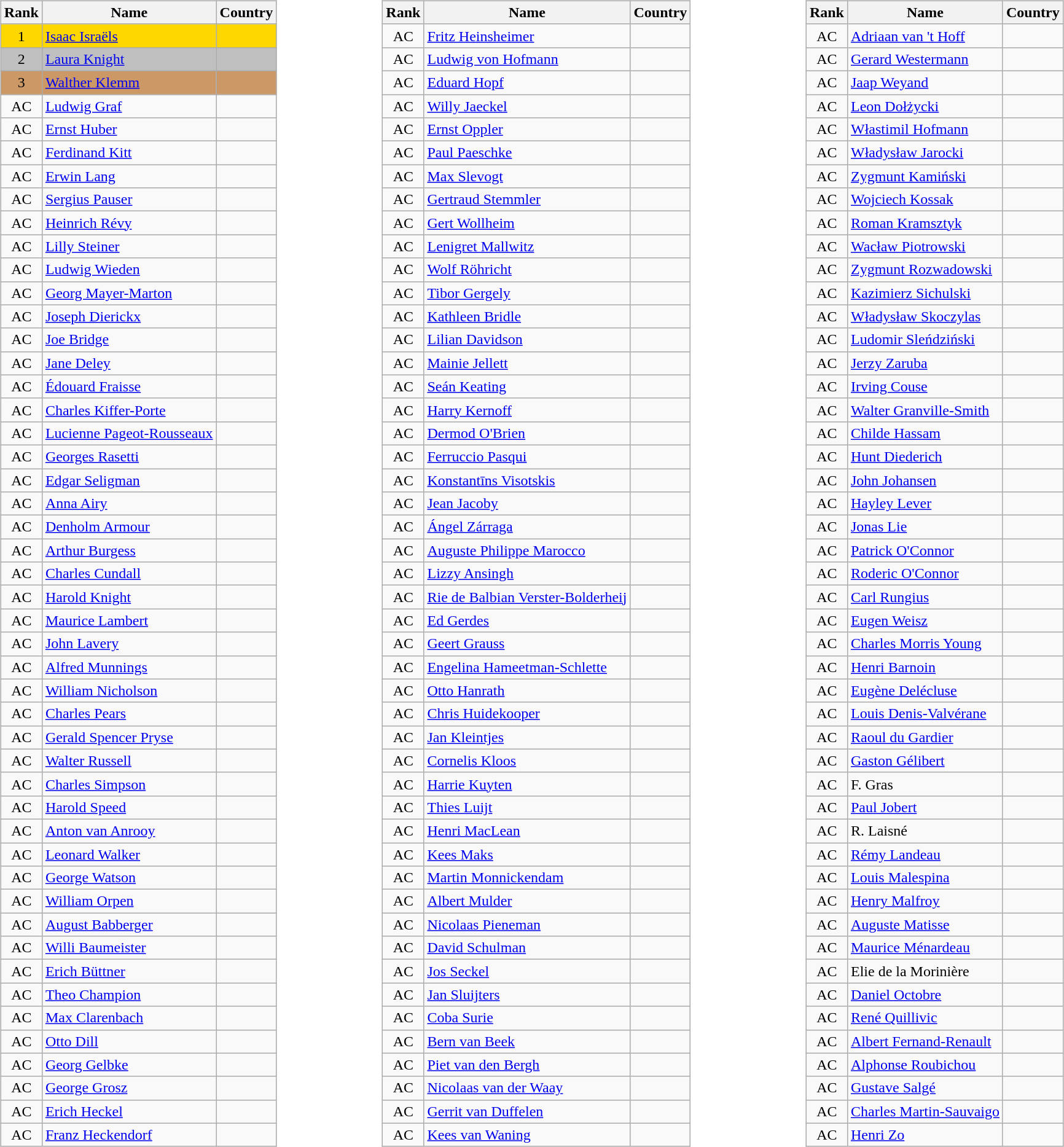<table width="100%">
<tr valign="top">
<td><br><table class="wikitable sortable" style="text-align:center">
<tr>
<th>Rank</th>
<th>Name</th>
<th>Country</th>
</tr>
<tr bgcolor=gold>
<td>1</td>
<td align="left"><a href='#'>Isaac Israëls</a></td>
<td align="left"></td>
</tr>
<tr bgcolor=silver>
<td>2</td>
<td align="left"><a href='#'>Laura Knight</a></td>
<td align="left"></td>
</tr>
<tr bgcolor=#CC9966>
<td>3</td>
<td align="left"><a href='#'>Walther Klemm</a></td>
<td align="left"></td>
</tr>
<tr>
<td>AC</td>
<td align="left"><a href='#'>Ludwig Graf</a></td>
<td align="left"></td>
</tr>
<tr>
<td>AC</td>
<td align="left"><a href='#'>Ernst Huber</a></td>
<td align="left"></td>
</tr>
<tr>
<td>AC</td>
<td align="left"><a href='#'>Ferdinand Kitt</a></td>
<td align="left"></td>
</tr>
<tr>
<td>AC</td>
<td align="left"><a href='#'>Erwin Lang</a></td>
<td align="left"></td>
</tr>
<tr>
<td>AC</td>
<td align="left"><a href='#'>Sergius Pauser</a></td>
<td align="left"></td>
</tr>
<tr>
<td>AC</td>
<td align="left"><a href='#'>Heinrich Révy</a></td>
<td align="left"></td>
</tr>
<tr>
<td>AC</td>
<td align="left"><a href='#'>Lilly Steiner</a></td>
<td align="left"></td>
</tr>
<tr>
<td>AC</td>
<td align="left"><a href='#'>Ludwig Wieden</a></td>
<td align="left"></td>
</tr>
<tr>
<td>AC</td>
<td align="left"><a href='#'>Georg Mayer-Marton</a></td>
<td align="left"></td>
</tr>
<tr>
<td>AC</td>
<td align="left"><a href='#'>Joseph Dierickx</a></td>
<td align="left"></td>
</tr>
<tr>
<td>AC</td>
<td align="left"><a href='#'>Joe Bridge</a></td>
<td align="left"></td>
</tr>
<tr>
<td>AC</td>
<td align="left"><a href='#'>Jane Deley</a></td>
<td align="left"></td>
</tr>
<tr>
<td>AC</td>
<td align="left"><a href='#'>Édouard Fraisse</a></td>
<td align="left"></td>
</tr>
<tr>
<td>AC</td>
<td align="left"><a href='#'>Charles Kiffer-Porte</a></td>
<td align="left"></td>
</tr>
<tr>
<td>AC</td>
<td align="left"><a href='#'>Lucienne Pageot-Rousseaux</a></td>
<td align="left"></td>
</tr>
<tr>
<td>AC</td>
<td align="left"><a href='#'>Georges Rasetti</a></td>
<td align="left"></td>
</tr>
<tr>
<td>AC</td>
<td align="left"><a href='#'>Edgar Seligman</a></td>
<td align="left"></td>
</tr>
<tr>
<td>AC</td>
<td align="left"><a href='#'>Anna Airy</a></td>
<td align="left"></td>
</tr>
<tr>
<td>AC</td>
<td align="left"><a href='#'>Denholm Armour</a></td>
<td align="left"></td>
</tr>
<tr>
<td>AC</td>
<td align="left"><a href='#'>Arthur Burgess</a></td>
<td align="left"></td>
</tr>
<tr>
<td>AC</td>
<td align="left"><a href='#'>Charles Cundall</a></td>
<td align="left"></td>
</tr>
<tr>
<td>AC</td>
<td align="left"><a href='#'>Harold Knight</a></td>
<td align="left"></td>
</tr>
<tr>
<td>AC</td>
<td align="left"><a href='#'>Maurice Lambert</a></td>
<td align="left"></td>
</tr>
<tr>
<td>AC</td>
<td align="left"><a href='#'>John Lavery</a></td>
<td align="left"></td>
</tr>
<tr>
<td>AC</td>
<td align="left"><a href='#'>Alfred Munnings</a></td>
<td align="left"></td>
</tr>
<tr>
<td>AC</td>
<td align="left"><a href='#'>William Nicholson</a></td>
<td align="left"></td>
</tr>
<tr>
<td>AC</td>
<td align="left"><a href='#'>Charles Pears</a></td>
<td align="left"></td>
</tr>
<tr>
<td>AC</td>
<td align="left"><a href='#'>Gerald Spencer Pryse</a></td>
<td align="left"></td>
</tr>
<tr>
<td>AC</td>
<td align="left"><a href='#'>Walter Russell</a></td>
<td align="left"></td>
</tr>
<tr>
<td>AC</td>
<td align="left"><a href='#'>Charles Simpson</a></td>
<td align="left"></td>
</tr>
<tr>
<td>AC</td>
<td align="left"><a href='#'>Harold Speed</a></td>
<td align="left"></td>
</tr>
<tr>
<td>AC</td>
<td align="left"><a href='#'>Anton van Anrooy</a></td>
<td align="left"></td>
</tr>
<tr>
<td>AC</td>
<td align="left"><a href='#'>Leonard Walker</a></td>
<td align="left"></td>
</tr>
<tr>
<td>AC</td>
<td align="left"><a href='#'>George Watson</a></td>
<td align="left"></td>
</tr>
<tr>
<td>AC</td>
<td align="left"><a href='#'>William Orpen</a></td>
<td align="left"></td>
</tr>
<tr>
<td>AC</td>
<td align="left"><a href='#'>August Babberger</a></td>
<td align="left"></td>
</tr>
<tr>
<td>AC</td>
<td align="left"><a href='#'>Willi Baumeister</a></td>
<td align="left"></td>
</tr>
<tr>
<td>AC</td>
<td align="left"><a href='#'>Erich Büttner</a></td>
<td align="left"></td>
</tr>
<tr>
<td>AC</td>
<td align="left"><a href='#'>Theo Champion</a></td>
<td align="left"></td>
</tr>
<tr>
<td>AC</td>
<td align="left"><a href='#'>Max Clarenbach</a></td>
<td align="left"></td>
</tr>
<tr>
<td>AC</td>
<td align="left"><a href='#'>Otto Dill</a></td>
<td align="left"></td>
</tr>
<tr>
<td>AC</td>
<td align="left"><a href='#'>Georg Gelbke</a></td>
<td align="left"></td>
</tr>
<tr>
<td>AC</td>
<td align="left"><a href='#'>George Grosz</a></td>
<td align="left"></td>
</tr>
<tr>
<td>AC</td>
<td align="left"><a href='#'>Erich Heckel</a></td>
<td align="left"></td>
</tr>
<tr>
<td>AC</td>
<td align="left"><a href='#'>Franz Heckendorf</a></td>
<td align="left"></td>
</tr>
</table>
</td>
<td><br><table class="wikitable sortable" style="text-align:center">
<tr>
<th>Rank</th>
<th>Name</th>
<th>Country</th>
</tr>
<tr>
<td>AC</td>
<td align="left"><a href='#'>Fritz Heinsheimer</a></td>
<td align="left"></td>
</tr>
<tr>
<td>AC</td>
<td align="left"><a href='#'>Ludwig von Hofmann</a></td>
<td align="left"></td>
</tr>
<tr>
<td>AC</td>
<td align="left"><a href='#'>Eduard Hopf</a></td>
<td align="left"></td>
</tr>
<tr>
<td>AC</td>
<td align="left"><a href='#'>Willy Jaeckel</a></td>
<td align="left"></td>
</tr>
<tr>
<td>AC</td>
<td align="left"><a href='#'>Ernst Oppler</a></td>
<td align="left"></td>
</tr>
<tr>
<td>AC</td>
<td align="left"><a href='#'>Paul Paeschke</a></td>
<td align="left"></td>
</tr>
<tr>
<td>AC</td>
<td align="left"><a href='#'>Max Slevogt</a></td>
<td align="left"></td>
</tr>
<tr>
<td>AC</td>
<td align="left"><a href='#'>Gertraud Stemmler</a></td>
<td align="left"></td>
</tr>
<tr>
<td>AC</td>
<td align="left"><a href='#'>Gert Wollheim</a></td>
<td align="left"></td>
</tr>
<tr>
<td>AC</td>
<td align="left"><a href='#'>Lenigret Mallwitz</a></td>
<td align="left"></td>
</tr>
<tr>
<td>AC</td>
<td align="left"><a href='#'>Wolf Röhricht</a></td>
<td align="left"></td>
</tr>
<tr>
<td>AC</td>
<td align="left"><a href='#'>Tibor Gergely</a></td>
<td align="left"></td>
</tr>
<tr>
<td>AC</td>
<td align="left"><a href='#'>Kathleen Bridle</a></td>
<td align="left"></td>
</tr>
<tr>
<td>AC</td>
<td align="left"><a href='#'>Lilian Davidson</a></td>
<td align="left"></td>
</tr>
<tr>
<td>AC</td>
<td align="left"><a href='#'>Mainie Jellett</a></td>
<td align="left"></td>
</tr>
<tr>
<td>AC</td>
<td align="left"><a href='#'>Seán Keating</a></td>
<td align="left"></td>
</tr>
<tr>
<td>AC</td>
<td align="left"><a href='#'>Harry Kernoff</a></td>
<td align="left"></td>
</tr>
<tr>
<td>AC</td>
<td align="left"><a href='#'>Dermod O'Brien</a></td>
<td align="left"></td>
</tr>
<tr>
<td>AC</td>
<td align="left"><a href='#'>Ferruccio Pasqui</a></td>
<td align="left"></td>
</tr>
<tr>
<td>AC</td>
<td align="left"><a href='#'>Konstantīns Visotskis</a></td>
<td align="left"></td>
</tr>
<tr>
<td>AC</td>
<td align="left"><a href='#'>Jean Jacoby</a></td>
<td align="left"></td>
</tr>
<tr>
<td>AC</td>
<td align="left"><a href='#'>Ángel Zárraga</a></td>
<td align="left"></td>
</tr>
<tr>
<td>AC</td>
<td align="left"><a href='#'>Auguste Philippe Marocco</a></td>
<td align="left"></td>
</tr>
<tr>
<td>AC</td>
<td align="left"><a href='#'>Lizzy Ansingh</a></td>
<td align="left"></td>
</tr>
<tr>
<td>AC</td>
<td align="left"><a href='#'>Rie de Balbian Verster-Bolderheij</a></td>
<td align="left"></td>
</tr>
<tr>
<td>AC</td>
<td align="left"><a href='#'>Ed Gerdes</a></td>
<td align="left"></td>
</tr>
<tr>
<td>AC</td>
<td align="left"><a href='#'>Geert Grauss</a></td>
<td align="left"></td>
</tr>
<tr>
<td>AC</td>
<td align="left"><a href='#'>Engelina Hameetman-Schlette</a></td>
<td align="left"></td>
</tr>
<tr>
<td>AC</td>
<td align="left"><a href='#'>Otto Hanrath</a></td>
<td align="left"></td>
</tr>
<tr>
<td>AC</td>
<td align="left"><a href='#'>Chris Huidekooper</a></td>
<td align="left"></td>
</tr>
<tr>
<td>AC</td>
<td align="left"><a href='#'>Jan Kleintjes</a></td>
<td align="left"></td>
</tr>
<tr>
<td>AC</td>
<td align="left"><a href='#'>Cornelis Kloos</a></td>
<td align="left"></td>
</tr>
<tr>
<td>AC</td>
<td align="left"><a href='#'>Harrie Kuyten</a></td>
<td align="left"></td>
</tr>
<tr>
<td>AC</td>
<td align="left"><a href='#'>Thies Luijt</a></td>
<td align="left"></td>
</tr>
<tr>
<td>AC</td>
<td align="left"><a href='#'>Henri MacLean</a></td>
<td align="left"></td>
</tr>
<tr>
<td>AC</td>
<td align="left"><a href='#'>Kees Maks</a></td>
<td align="left"></td>
</tr>
<tr>
<td>AC</td>
<td align="left"><a href='#'>Martin Monnickendam</a></td>
<td align="left"></td>
</tr>
<tr>
<td>AC</td>
<td align="left"><a href='#'>Albert Mulder</a></td>
<td align="left"></td>
</tr>
<tr>
<td>AC</td>
<td align="left"><a href='#'>Nicolaas Pieneman</a></td>
<td align="left"></td>
</tr>
<tr>
<td>AC</td>
<td align="left"><a href='#'>David Schulman</a></td>
<td align="left"></td>
</tr>
<tr>
<td>AC</td>
<td align="left"><a href='#'>Jos Seckel</a></td>
<td align="left"></td>
</tr>
<tr>
<td>AC</td>
<td align="left"><a href='#'>Jan Sluijters</a></td>
<td align="left"></td>
</tr>
<tr>
<td>AC</td>
<td align="left"><a href='#'>Coba Surie</a></td>
<td align="left"></td>
</tr>
<tr>
<td>AC</td>
<td align="left"><a href='#'>Bern van Beek</a></td>
<td align="left"></td>
</tr>
<tr>
<td>AC</td>
<td align="left"><a href='#'>Piet van den Bergh</a></td>
<td align="left"></td>
</tr>
<tr>
<td>AC</td>
<td align="left"><a href='#'>Nicolaas van der Waay</a></td>
<td align="left"></td>
</tr>
<tr>
<td>AC</td>
<td align="left"><a href='#'>Gerrit van Duffelen</a></td>
<td align="left"></td>
</tr>
<tr>
<td>AC</td>
<td align="left"><a href='#'>Kees van Waning</a></td>
<td align="left"></td>
</tr>
</table>
</td>
<td><br><table class="wikitable sortable" style="text-align:center">
<tr>
<th>Rank</th>
<th>Name</th>
<th>Country</th>
</tr>
<tr>
<td>AC</td>
<td align="left"><a href='#'>Adriaan van 't Hoff</a></td>
<td align="left"></td>
</tr>
<tr>
<td>AC</td>
<td align="left"><a href='#'>Gerard Westermann</a></td>
<td align="left"></td>
</tr>
<tr>
<td>AC</td>
<td align="left"><a href='#'>Jaap Weyand</a></td>
<td align="left"></td>
</tr>
<tr>
<td>AC</td>
<td align="left"><a href='#'>Leon Dołżycki</a></td>
<td align="left"></td>
</tr>
<tr>
<td>AC</td>
<td align="left"><a href='#'>Włastimil Hofmann</a></td>
<td align="left"></td>
</tr>
<tr>
<td>AC</td>
<td align="left"><a href='#'>Władysław Jarocki</a></td>
<td align="left"></td>
</tr>
<tr>
<td>AC</td>
<td align="left"><a href='#'>Zygmunt Kamiński</a></td>
<td align="left"></td>
</tr>
<tr>
<td>AC</td>
<td align="left"><a href='#'>Wojciech Kossak</a></td>
<td align="left"></td>
</tr>
<tr>
<td>AC</td>
<td align="left"><a href='#'>Roman Kramsztyk</a></td>
<td align="left"></td>
</tr>
<tr>
<td>AC</td>
<td align="left"><a href='#'>Wacław Piotrowski</a></td>
<td align="left"></td>
</tr>
<tr>
<td>AC</td>
<td align="left"><a href='#'>Zygmunt Rozwadowski</a></td>
<td align="left"></td>
</tr>
<tr>
<td>AC</td>
<td align="left"><a href='#'>Kazimierz Sichulski</a></td>
<td align="left"></td>
</tr>
<tr>
<td>AC</td>
<td align="left"><a href='#'>Władysław Skoczylas</a></td>
<td align="left"></td>
</tr>
<tr>
<td>AC</td>
<td align="left"><a href='#'>Ludomir Sleńdziński</a></td>
<td align="left"></td>
</tr>
<tr>
<td>AC</td>
<td align="left"><a href='#'>Jerzy Zaruba</a></td>
<td align="left"></td>
</tr>
<tr>
<td>AC</td>
<td align="left"><a href='#'>Irving Couse</a></td>
<td align="left"></td>
</tr>
<tr>
<td>AC</td>
<td align="left"><a href='#'>Walter Granville-Smith</a></td>
<td align="left"></td>
</tr>
<tr>
<td>AC</td>
<td align="left"><a href='#'>Childe Hassam</a></td>
<td align="left"></td>
</tr>
<tr>
<td>AC</td>
<td align="left"><a href='#'>Hunt Diederich</a></td>
<td align="left"></td>
</tr>
<tr>
<td>AC</td>
<td align="left"><a href='#'>John Johansen</a></td>
<td align="left"></td>
</tr>
<tr>
<td>AC</td>
<td align="left"><a href='#'>Hayley Lever</a></td>
<td align="left"></td>
</tr>
<tr>
<td>AC</td>
<td align="left"><a href='#'>Jonas Lie</a></td>
<td align="left"></td>
</tr>
<tr>
<td>AC</td>
<td align="left"><a href='#'>Patrick O'Connor</a></td>
<td align="left"></td>
</tr>
<tr>
<td>AC</td>
<td align="left"><a href='#'>Roderic O'Connor</a></td>
<td align="left"></td>
</tr>
<tr>
<td>AC</td>
<td align="left"><a href='#'>Carl Rungius</a></td>
<td align="left"></td>
</tr>
<tr>
<td>AC</td>
<td align="left"><a href='#'>Eugen Weisz</a></td>
<td align="left"></td>
</tr>
<tr>
<td>AC</td>
<td align="left"><a href='#'>Charles Morris Young</a></td>
<td align="left"></td>
</tr>
<tr>
<td>AC</td>
<td align="left"><a href='#'>Henri Barnoin</a></td>
<td align="left"></td>
</tr>
<tr>
<td>AC</td>
<td align="left"><a href='#'>Eugène Delécluse</a></td>
<td align="left"></td>
</tr>
<tr>
<td>AC</td>
<td align="left"><a href='#'>Louis Denis-Valvérane</a></td>
<td align="left"></td>
</tr>
<tr>
<td>AC</td>
<td align="left"><a href='#'>Raoul du Gardier</a></td>
<td align="left"></td>
</tr>
<tr>
<td>AC</td>
<td align="left"><a href='#'>Gaston Gélibert</a></td>
<td align="left"></td>
</tr>
<tr>
<td>AC</td>
<td align="left">F. Gras</td>
<td align="left"></td>
</tr>
<tr>
<td>AC</td>
<td align="left"><a href='#'>Paul Jobert</a></td>
<td align="left"></td>
</tr>
<tr>
<td>AC</td>
<td align="left">R. Laisné</td>
<td align="left"></td>
</tr>
<tr>
<td>AC</td>
<td align="left"><a href='#'>Rémy Landeau</a></td>
<td align="left"></td>
</tr>
<tr>
<td>AC</td>
<td align="left"><a href='#'>Louis Malespina</a></td>
<td align="left"></td>
</tr>
<tr>
<td>AC</td>
<td align="left"><a href='#'>Henry Malfroy</a></td>
<td align="left"></td>
</tr>
<tr>
<td>AC</td>
<td align="left"><a href='#'>Auguste Matisse</a></td>
<td align="left"></td>
</tr>
<tr>
<td>AC</td>
<td align="left"><a href='#'>Maurice Ménardeau</a></td>
<td align="left"></td>
</tr>
<tr>
<td>AC</td>
<td align="left">Elie de la Morinière</td>
<td align="left"></td>
</tr>
<tr>
<td>AC</td>
<td align="left"><a href='#'>Daniel Octobre</a></td>
<td align="left"></td>
</tr>
<tr>
<td>AC</td>
<td align="left"><a href='#'>René Quillivic</a></td>
<td align="left"></td>
</tr>
<tr>
<td>AC</td>
<td align="left"><a href='#'>Albert Fernand-Renault</a></td>
<td align="left"></td>
</tr>
<tr>
<td>AC</td>
<td align="left"><a href='#'>Alphonse Roubichou</a></td>
<td align="left"></td>
</tr>
<tr>
<td>AC</td>
<td align="left"><a href='#'>Gustave Salgé</a></td>
<td align="left"></td>
</tr>
<tr>
<td>AC</td>
<td align="left"><a href='#'>Charles Martin-Sauvaigo</a></td>
<td align="left"></td>
</tr>
<tr>
<td>AC</td>
<td align="left"><a href='#'>Henri Zo</a></td>
<td align="left"></td>
</tr>
</table>
</td>
</tr>
</table>
